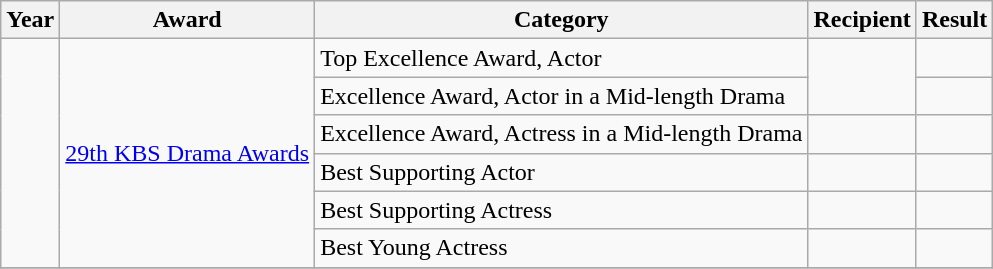<table class="wikitable">
<tr>
<th>Year</th>
<th>Award</th>
<th>Category</th>
<th>Recipient</th>
<th>Result</th>
</tr>
<tr>
<td rowspan="6"></td>
<td rowspan="6"><a href='#'>29th KBS Drama Awards</a></td>
<td>Top Excellence Award, Actor</td>
<td rowspan="2"></td>
<td></td>
</tr>
<tr>
<td>Excellence Award, Actor in a Mid-length Drama</td>
<td></td>
</tr>
<tr>
<td>Excellence Award, Actress in a Mid-length Drama</td>
<td></td>
<td></td>
</tr>
<tr>
<td>Best Supporting Actor</td>
<td></td>
<td></td>
</tr>
<tr>
<td>Best Supporting Actress</td>
<td></td>
<td></td>
</tr>
<tr>
<td>Best Young Actress</td>
<td></td>
<td></td>
</tr>
<tr>
</tr>
</table>
